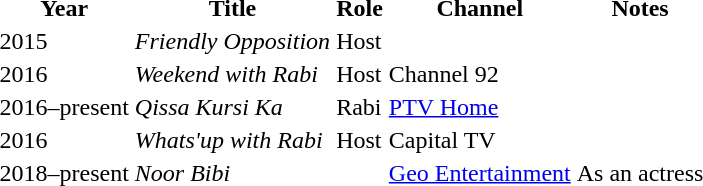<table class="wiki table">
<tr>
<th>Year</th>
<th>Title</th>
<th>Role</th>
<th>Channel</th>
<th>Notes</th>
</tr>
<tr>
<td>2015</td>
<td><em>Friendly Opposition</em></td>
<td>Host</td>
<td></td>
<td></td>
</tr>
<tr>
<td>2016</td>
<td><em>Weekend with Rabi</em></td>
<td>Host</td>
<td>Channel 92</td>
<td></td>
</tr>
<tr>
<td>2016–present</td>
<td><em>Qissa Kursi Ka</em></td>
<td>Rabi</td>
<td><a href='#'>PTV Home</a></td>
<td></td>
</tr>
<tr>
<td>2016</td>
<td><em>Whats'up with Rabi</em></td>
<td>Host</td>
<td>Capital TV</td>
<td></td>
</tr>
<tr>
<td>2018–present</td>
<td><em>Noor Bibi</em></td>
<td></td>
<td><a href='#'>Geo Entertainment</a></td>
<td>As an actress</td>
</tr>
</table>
